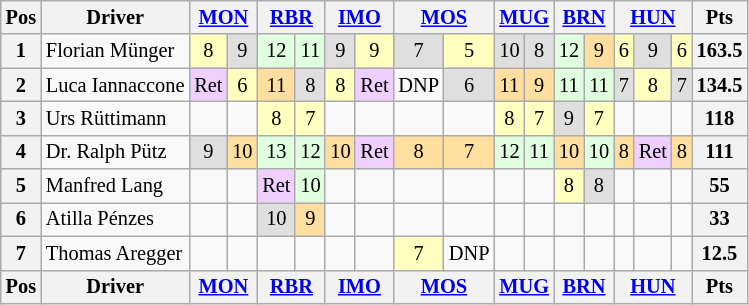<table class="wikitable" style="font-size: 85%; text-align: center;">
<tr valign="top">
<th valign=middle>Pos</th>
<th valign=middle>Driver</th>
<th colspan=2><a href='#'>MON</a><br></th>
<th colspan=2><a href='#'>RBR</a><br></th>
<th colspan=2><a href='#'>IMO</a><br></th>
<th colspan=2><a href='#'>MOS</a><br></th>
<th colspan=2><a href='#'>MUG</a><br></th>
<th colspan=2><a href='#'>BRN</a><br></th>
<th colspan=3><a href='#'>HUN</a><br></th>
<th valign="middle">Pts</th>
</tr>
<tr>
<th>1</th>
<td align=left> Florian Münger</td>
<td style="background:#FFFFBF">8</td>
<td style="background:#dfdfdf">9</td>
<td style="background:#dfffdf">12</td>
<td style="background:#dfffdf">11</td>
<td style="background:#dfdfdf">9</td>
<td style="background:#FFFFBF">9</td>
<td style="background:#dfdfdf">7</td>
<td style="background:#FFFFBF">5</td>
<td style="background:#dfdfdf">10</td>
<td style="background:#dfdfdf">8</td>
<td style="background:#dfffdf">12</td>
<td style="background:#ffdf9f">9</td>
<td style="background:#FFFFBF">6</td>
<td style="background:#dfdfdf">9</td>
<td style="background:#FFFFBF">6</td>
<th>163.5</th>
</tr>
<tr>
<th>2</th>
<td align=left> Luca Iannaccone</td>
<td style="background:#EFCFFF">Ret</td>
<td style="background:#FFFFBF">6</td>
<td style="background:#ffdf9f">11</td>
<td style="background:#dfdfdf">8</td>
<td style="background:#FFFFBF">8</td>
<td style="background:#EFCFFF">Ret</td>
<td>DNP</td>
<td style="background:#dfdfdf">6</td>
<td style="background:#ffdf9f">11</td>
<td style="background:#ffdf9f">9</td>
<td style="background:#dfffdf">11</td>
<td style="background:#dfffdf">11</td>
<td style="background:#dfdfdf">7</td>
<td style="background:#FFFFBF">8</td>
<td style="background:#dfdfdf">7</td>
<th>134.5</th>
</tr>
<tr>
<th>3</th>
<td align=left> Urs Rüttimann</td>
<td></td>
<td></td>
<td style="background:#FFFFBF">8</td>
<td style="background:#FFFFBF">7</td>
<td></td>
<td></td>
<td></td>
<td></td>
<td style="background:#FFFFBF">8</td>
<td style="background:#FFFFBF">7</td>
<td style="background:#dfdfdf">9</td>
<td style="background:#FFFFBF">7</td>
<td></td>
<td></td>
<td></td>
<th>118</th>
</tr>
<tr>
<th>4</th>
<td align=left> Dr. Ralph Pütz</td>
<td style="background:#dfdfdf">9</td>
<td style="background:#ffdf9f">10</td>
<td style="background:#dfffdf">13</td>
<td style="background:#dfffdf">12</td>
<td style="background:#ffdf9f">10</td>
<td style="background:#EFCFFF">Ret</td>
<td style="background:#ffdf9f">8</td>
<td style="background:#ffdf9f">7</td>
<td style="background:#dfffdf">12</td>
<td style="background:#dfffdf">11</td>
<td style="background:#ffdf9f">10</td>
<td style="background:#dfffdf">10</td>
<td style="background:#ffdf9f">8</td>
<td style="background:#EFCFFF">Ret</td>
<td style="background:#ffdf9f">8</td>
<th>111</th>
</tr>
<tr>
<th>5</th>
<td align=left> Manfred Lang</td>
<td></td>
<td></td>
<td style="background:#EFCFFF">Ret</td>
<td style="background:#dfffdf">10</td>
<td></td>
<td></td>
<td></td>
<td></td>
<td></td>
<td></td>
<td style="background:#FFFFBF">8</td>
<td style="background:#dfdfdf">8</td>
<td></td>
<td></td>
<td></td>
<th>55</th>
</tr>
<tr>
<th>6</th>
<td align=left> Atilla Pénzes</td>
<td></td>
<td></td>
<td style="background:#dfdfdf">10</td>
<td style="background:#ffdf9f">9</td>
<td></td>
<td></td>
<td></td>
<td></td>
<td></td>
<td></td>
<td></td>
<td></td>
<td></td>
<td></td>
<td></td>
<th>33</th>
</tr>
<tr>
<th>7</th>
<td align=left> Thomas Aregger</td>
<td></td>
<td></td>
<td></td>
<td></td>
<td></td>
<td></td>
<td style="background:#FFFFBF">7</td>
<td>DNP</td>
<td></td>
<td></td>
<td></td>
<td></td>
<td></td>
<td></td>
<td></td>
<th>12.5</th>
</tr>
<tr>
<th valign=middle>Pos</th>
<th valign=middle>Driver</th>
<th colspan=2><a href='#'>MON</a><br></th>
<th colspan=2><a href='#'>RBR</a><br></th>
<th colspan=2><a href='#'>IMO</a><br></th>
<th colspan=2><a href='#'>MOS</a><br></th>
<th colspan=2><a href='#'>MUG</a><br></th>
<th colspan=2><a href='#'>BRN</a><br></th>
<th colspan=3><a href='#'>HUN</a><br></th>
<th valign="middle">Pts</th>
</tr>
</table>
